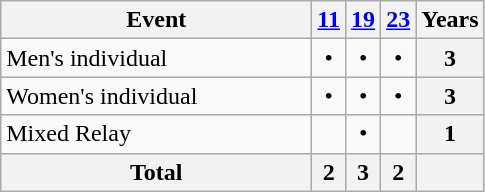<table class="wikitable">
<tr>
<th width="200">Event</th>
<th><a href='#'>11</a></th>
<th><a href='#'>19</a></th>
<th><a href='#'>23</a></th>
<th>Years</th>
</tr>
<tr align=center>
<td align=left>Men's individual</td>
<td>•</td>
<td>•</td>
<td>•</td>
<th>3</th>
</tr>
<tr align=center>
<td align=left>Women's individual</td>
<td>•</td>
<td>•</td>
<td>•</td>
<th>3</th>
</tr>
<tr align=center>
<td align=left>Mixed Relay</td>
<td></td>
<td>•</td>
<td></td>
<th>1</th>
</tr>
<tr>
<th>Total</th>
<th>2</th>
<th>3</th>
<th>2</th>
<th></th>
</tr>
</table>
